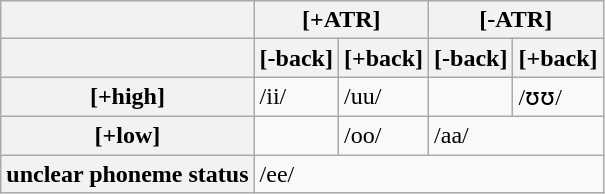<table class="wikitable">
<tr>
<th></th>
<th colspan="2">[+ATR]</th>
<th colspan="2">[-ATR]</th>
</tr>
<tr>
<th></th>
<th>[-back]</th>
<th>[+back]</th>
<th>[-back]</th>
<th>[+back]</th>
</tr>
<tr>
<th>[+high]</th>
<td>/ii/</td>
<td>/uu/</td>
<td></td>
<td>/ʊʊ/</td>
</tr>
<tr>
<th>[+low]</th>
<td></td>
<td>/oo/</td>
<td colspan="2">/aa/</td>
</tr>
<tr>
<th>unclear phoneme status</th>
<td colspan="4">/ee/</td>
</tr>
</table>
